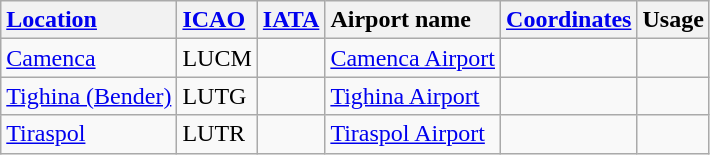<table class="wikitable sortable">
<tr valign="baseline">
<th style="text-align:left;"><a href='#'>Location</a></th>
<th style="text-align:left;"><a href='#'>ICAO</a></th>
<th style="text-align:left;"><a href='#'>IATA</a></th>
<th style="text-align:left;">Airport name</th>
<th style="text-align:left;" class="unsortable"><a href='#'>Coordinates</a></th>
<th style="text-align:left;" class="unsortable">Usage</th>
</tr>
<tr valign="top">
<td><a href='#'>Camenca</a></td>
<td>LUCM</td>
<td> </td>
<td><a href='#'>Camenca Airport</a></td>
<td> </td>
<td></td>
</tr>
<tr valign="top">
<td><a href='#'>Tighina (Bender)</a></td>
<td>LUTG</td>
<td> </td>
<td><a href='#'>Tighina Airport</a></td>
<td> </td>
<td></td>
</tr>
<tr valign="top">
<td><a href='#'>Tiraspol</a></td>
<td>LUTR</td>
<td> </td>
<td><a href='#'>Tiraspol Airport</a></td>
<td></td>
<td> </td>
</tr>
</table>
